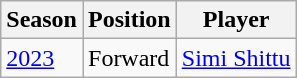<table class="wikitable">
<tr>
<th>Season</th>
<th>Position</th>
<th>Player</th>
</tr>
<tr>
<td><a href='#'>2023</a></td>
<td>Forward</td>
<td><a href='#'>Simi Shittu</a></td>
</tr>
</table>
